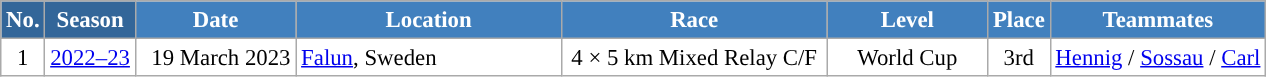<table class="wikitable sortable" style="font-size:95%; text-align:center; border:grey solid 1px; border-collapse:collapse; background:#ffffff;">
<tr style="background:#efefef;">
<th style="background-color:#369; color:white;">No.</th>
<th style="background-color:#369; color:white;">Season</th>
<th style="background-color:#4180be; color:white; width:100px;">Date</th>
<th style="background-color:#4180be; color:white; width:170px;">Location</th>
<th style="background-color:#4180be; color:white; width:170px;">Race</th>
<th style="background-color:#4180be; color:white; width:100px;">Level</th>
<th style="background-color:#4180be; color:white;">Place</th>
<th style="background-color:#4180be; color:white;">Teammates</th>
</tr>
<tr>
<td align=center>1</td>
<td align=center><a href='#'>2022–23</a></td>
<td align=right>19 March 2023</td>
<td align=left> <a href='#'>Falun</a>, Sweden</td>
<td>4 × 5 km Mixed Relay C/F</td>
<td>World Cup</td>
<td>3rd</td>
<td><a href='#'>Hennig</a> / <a href='#'>Sossau</a> / <a href='#'>Carl</a></td>
</tr>
</table>
